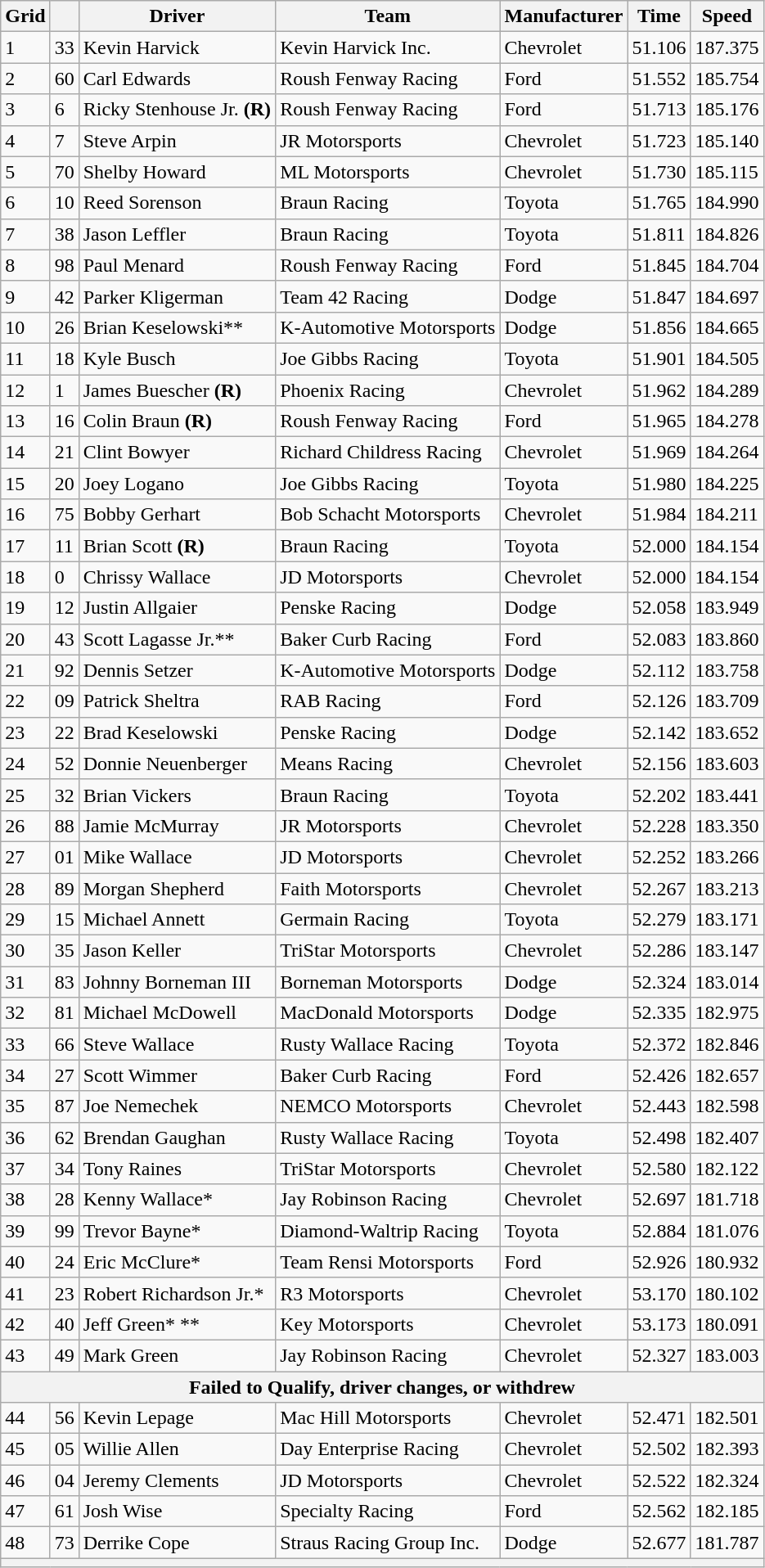<table class="wikitable">
<tr>
<th>Grid</th>
<th></th>
<th>Driver</th>
<th>Team</th>
<th>Manufacturer</th>
<th>Time</th>
<th>Speed</th>
</tr>
<tr>
<td>1</td>
<td>33</td>
<td>Kevin Harvick</td>
<td>Kevin Harvick Inc.</td>
<td>Chevrolet</td>
<td>51.106</td>
<td>187.375</td>
</tr>
<tr>
<td>2</td>
<td>60</td>
<td>Carl Edwards</td>
<td>Roush Fenway Racing</td>
<td>Ford</td>
<td>51.552</td>
<td>185.754</td>
</tr>
<tr>
<td>3</td>
<td>6</td>
<td>Ricky Stenhouse Jr. <strong>(R)</strong></td>
<td>Roush Fenway Racing</td>
<td>Ford</td>
<td>51.713</td>
<td>185.176</td>
</tr>
<tr>
<td>4</td>
<td>7</td>
<td>Steve Arpin</td>
<td>JR Motorsports</td>
<td>Chevrolet</td>
<td>51.723</td>
<td>185.140</td>
</tr>
<tr>
<td>5</td>
<td>70</td>
<td>Shelby Howard</td>
<td>ML Motorsports</td>
<td>Chevrolet</td>
<td>51.730</td>
<td>185.115</td>
</tr>
<tr>
<td>6</td>
<td>10</td>
<td>Reed Sorenson</td>
<td>Braun Racing</td>
<td>Toyota</td>
<td>51.765</td>
<td>184.990</td>
</tr>
<tr>
<td>7</td>
<td>38</td>
<td>Jason Leffler</td>
<td>Braun Racing</td>
<td>Toyota</td>
<td>51.811</td>
<td>184.826</td>
</tr>
<tr>
<td>8</td>
<td>98</td>
<td>Paul Menard</td>
<td>Roush Fenway Racing</td>
<td>Ford</td>
<td>51.845</td>
<td>184.704</td>
</tr>
<tr>
<td>9</td>
<td>42</td>
<td>Parker Kligerman</td>
<td>Team 42 Racing</td>
<td>Dodge</td>
<td>51.847</td>
<td>184.697</td>
</tr>
<tr>
<td>10</td>
<td>26</td>
<td>Brian Keselowski**</td>
<td>K-Automotive Motorsports</td>
<td>Dodge</td>
<td>51.856</td>
<td>184.665</td>
</tr>
<tr>
<td>11</td>
<td>18</td>
<td>Kyle Busch</td>
<td>Joe Gibbs Racing</td>
<td>Toyota</td>
<td>51.901</td>
<td>184.505</td>
</tr>
<tr>
<td>12</td>
<td>1</td>
<td>James Buescher <strong>(R)</strong></td>
<td>Phoenix Racing</td>
<td>Chevrolet</td>
<td>51.962</td>
<td>184.289</td>
</tr>
<tr>
<td>13</td>
<td>16</td>
<td>Colin Braun <strong>(R)</strong></td>
<td>Roush Fenway Racing</td>
<td>Ford</td>
<td>51.965</td>
<td>184.278</td>
</tr>
<tr>
<td>14</td>
<td>21</td>
<td>Clint Bowyer</td>
<td>Richard Childress Racing</td>
<td>Chevrolet</td>
<td>51.969</td>
<td>184.264</td>
</tr>
<tr>
<td>15</td>
<td>20</td>
<td>Joey Logano</td>
<td>Joe Gibbs Racing</td>
<td>Toyota</td>
<td>51.980</td>
<td>184.225</td>
</tr>
<tr>
<td>16</td>
<td>75</td>
<td>Bobby Gerhart</td>
<td>Bob Schacht Motorsports</td>
<td>Chevrolet</td>
<td>51.984</td>
<td>184.211</td>
</tr>
<tr>
<td>17</td>
<td>11</td>
<td>Brian Scott <strong>(R)</strong></td>
<td>Braun Racing</td>
<td>Toyota</td>
<td>52.000</td>
<td>184.154</td>
</tr>
<tr>
<td>18</td>
<td>0</td>
<td>Chrissy Wallace</td>
<td>JD Motorsports</td>
<td>Chevrolet</td>
<td>52.000</td>
<td>184.154</td>
</tr>
<tr>
<td>19</td>
<td>12</td>
<td>Justin Allgaier</td>
<td>Penske Racing</td>
<td>Dodge</td>
<td>52.058</td>
<td>183.949</td>
</tr>
<tr>
<td>20</td>
<td>43</td>
<td>Scott Lagasse Jr.**</td>
<td>Baker Curb Racing</td>
<td>Ford</td>
<td>52.083</td>
<td>183.860</td>
</tr>
<tr>
<td>21</td>
<td>92</td>
<td>Dennis Setzer</td>
<td>K-Automotive Motorsports</td>
<td>Dodge</td>
<td>52.112</td>
<td>183.758</td>
</tr>
<tr>
<td>22</td>
<td>09</td>
<td>Patrick Sheltra</td>
<td>RAB Racing</td>
<td>Ford</td>
<td>52.126</td>
<td>183.709</td>
</tr>
<tr>
<td>23</td>
<td>22</td>
<td>Brad Keselowski</td>
<td>Penske Racing</td>
<td>Dodge</td>
<td>52.142</td>
<td>183.652</td>
</tr>
<tr>
<td>24</td>
<td>52</td>
<td>Donnie Neuenberger</td>
<td>Means Racing</td>
<td>Chevrolet</td>
<td>52.156</td>
<td>183.603</td>
</tr>
<tr>
<td>25</td>
<td>32</td>
<td>Brian Vickers</td>
<td>Braun Racing</td>
<td>Toyota</td>
<td>52.202</td>
<td>183.441</td>
</tr>
<tr>
<td>26</td>
<td>88</td>
<td>Jamie McMurray</td>
<td>JR Motorsports</td>
<td>Chevrolet</td>
<td>52.228</td>
<td>183.350</td>
</tr>
<tr>
<td>27</td>
<td>01</td>
<td>Mike Wallace</td>
<td>JD Motorsports</td>
<td>Chevrolet</td>
<td>52.252</td>
<td>183.266</td>
</tr>
<tr>
<td>28</td>
<td>89</td>
<td>Morgan Shepherd</td>
<td>Faith Motorsports</td>
<td>Chevrolet</td>
<td>52.267</td>
<td>183.213</td>
</tr>
<tr>
<td>29</td>
<td>15</td>
<td>Michael Annett</td>
<td>Germain Racing</td>
<td>Toyota</td>
<td>52.279</td>
<td>183.171</td>
</tr>
<tr>
<td>30</td>
<td>35</td>
<td>Jason Keller</td>
<td>TriStar Motorsports</td>
<td>Chevrolet</td>
<td>52.286</td>
<td>183.147</td>
</tr>
<tr>
<td>31</td>
<td>83</td>
<td>Johnny Borneman III</td>
<td>Borneman Motorsports</td>
<td>Dodge</td>
<td>52.324</td>
<td>183.014</td>
</tr>
<tr>
<td>32</td>
<td>81</td>
<td>Michael McDowell</td>
<td>MacDonald Motorsports</td>
<td>Dodge</td>
<td>52.335</td>
<td>182.975</td>
</tr>
<tr>
<td>33</td>
<td>66</td>
<td>Steve Wallace</td>
<td>Rusty Wallace Racing</td>
<td>Toyota</td>
<td>52.372</td>
<td>182.846</td>
</tr>
<tr>
<td>34</td>
<td>27</td>
<td>Scott Wimmer</td>
<td>Baker Curb Racing</td>
<td>Ford</td>
<td>52.426</td>
<td>182.657</td>
</tr>
<tr>
<td>35</td>
<td>87</td>
<td>Joe Nemechek</td>
<td>NEMCO Motorsports</td>
<td>Chevrolet</td>
<td>52.443</td>
<td>182.598</td>
</tr>
<tr>
<td>36</td>
<td>62</td>
<td>Brendan Gaughan</td>
<td>Rusty Wallace Racing</td>
<td>Toyota</td>
<td>52.498</td>
<td>182.407</td>
</tr>
<tr>
<td>37</td>
<td>34</td>
<td>Tony Raines</td>
<td>TriStar Motorsports</td>
<td>Chevrolet</td>
<td>52.580</td>
<td>182.122</td>
</tr>
<tr>
<td>38</td>
<td>28</td>
<td>Kenny Wallace*</td>
<td>Jay Robinson Racing</td>
<td>Chevrolet</td>
<td>52.697</td>
<td>181.718</td>
</tr>
<tr>
<td>39</td>
<td>99</td>
<td>Trevor Bayne*</td>
<td>Diamond-Waltrip Racing</td>
<td>Toyota</td>
<td>52.884</td>
<td>181.076</td>
</tr>
<tr>
<td>40</td>
<td>24</td>
<td>Eric McClure*</td>
<td>Team Rensi Motorsports</td>
<td>Ford</td>
<td>52.926</td>
<td>180.932</td>
</tr>
<tr>
<td>41</td>
<td>23</td>
<td>Robert Richardson Jr.*</td>
<td>R3 Motorsports</td>
<td>Chevrolet</td>
<td>53.170</td>
<td>180.102</td>
</tr>
<tr>
<td>42</td>
<td>40</td>
<td>Jeff Green* **</td>
<td>Key Motorsports</td>
<td>Chevrolet</td>
<td>53.173</td>
<td>180.091</td>
</tr>
<tr>
<td>43</td>
<td>49</td>
<td>Mark Green</td>
<td>Jay Robinson Racing</td>
<td>Chevrolet</td>
<td>52.327</td>
<td>183.003</td>
</tr>
<tr>
<th colspan="7"><strong>Failed to Qualify, driver changes, or withdrew</strong></th>
</tr>
<tr>
<td>44</td>
<td>56</td>
<td>Kevin Lepage</td>
<td>Mac Hill Motorsports</td>
<td>Chevrolet</td>
<td>52.471</td>
<td>182.501</td>
</tr>
<tr>
<td>45</td>
<td>05</td>
<td>Willie Allen</td>
<td>Day Enterprise Racing</td>
<td>Chevrolet</td>
<td>52.502</td>
<td>182.393</td>
</tr>
<tr>
<td>46</td>
<td>04</td>
<td>Jeremy Clements</td>
<td>JD Motorsports</td>
<td>Chevrolet</td>
<td>52.522</td>
<td>182.324</td>
</tr>
<tr>
<td>47</td>
<td>61</td>
<td>Josh Wise</td>
<td>Specialty Racing</td>
<td>Ford</td>
<td>52.562</td>
<td>182.185</td>
</tr>
<tr>
<td>48</td>
<td>73</td>
<td>Derrike Cope</td>
<td>Straus Racing Group Inc.</td>
<td>Dodge</td>
<td>52.677</td>
<td>181.787</td>
</tr>
<tr>
<th colspan="7"></th>
</tr>
</table>
